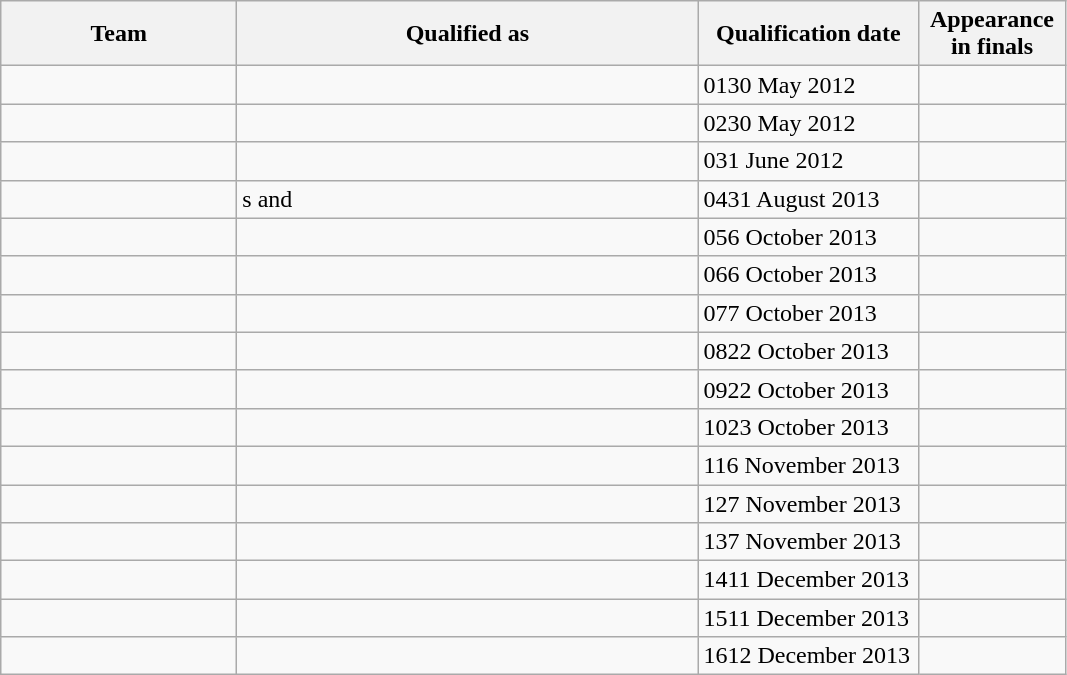<table class="wikitable sortable" style="text-align: left;">
<tr>
<th width="150">Team</th>
<th width="300">Qualified as</th>
<th width="140">Qualification date</th>
<th width="90">Appearance<br>in finals</th>
</tr>
<tr>
<td></td>
<td></td>
<td><span>01</span>30 May 2012</td>
<td></td>
</tr>
<tr>
<td></td>
<td></td>
<td><span>02</span>30 May 2012</td>
<td></td>
</tr>
<tr>
<td></td>
<td></td>
<td><span>03</span>1 June 2012</td>
<td></td>
</tr>
<tr>
<td></td>
<td>s and </td>
<td><span>04</span>31 August 2013</td>
<td></td>
</tr>
<tr>
<td></td>
<td></td>
<td><span>05</span>6 October 2013</td>
<td></td>
</tr>
<tr>
<td></td>
<td></td>
<td><span>06</span>6 October 2013</td>
<td></td>
</tr>
<tr>
<td></td>
<td></td>
<td><span>07</span>7 October 2013</td>
<td></td>
</tr>
<tr>
<td></td>
<td></td>
<td><span>08</span>22 October 2013</td>
<td></td>
</tr>
<tr>
<td></td>
<td></td>
<td><span>09</span>22 October 2013</td>
<td></td>
</tr>
<tr>
<td></td>
<td></td>
<td><span>10</span>23 October 2013</td>
<td></td>
</tr>
<tr>
<td></td>
<td></td>
<td><span>11</span>6 November 2013</td>
<td></td>
</tr>
<tr>
<td></td>
<td></td>
<td><span>12</span>7 November 2013</td>
<td></td>
</tr>
<tr>
<td></td>
<td></td>
<td><span>13</span>7 November 2013</td>
<td></td>
</tr>
<tr>
<td></td>
<td></td>
<td><span>14</span>11 December 2013</td>
<td></td>
</tr>
<tr>
<td></td>
<td></td>
<td><span>15</span>11 December 2013</td>
<td></td>
</tr>
<tr>
<td></td>
<td></td>
<td><span>16</span>12 December 2013</td>
<td></td>
</tr>
</table>
